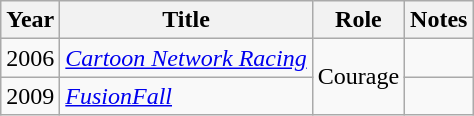<table class="wikitable sortable">
<tr>
<th>Year</th>
<th>Title</th>
<th>Role</th>
<th>Notes</th>
</tr>
<tr>
<td>2006</td>
<td><em><a href='#'>Cartoon Network Racing</a></em></td>
<td rowspan="2">Courage</td>
<td></td>
</tr>
<tr>
<td>2009</td>
<td><em><a href='#'>FusionFall</a></em></td>
<td></td>
</tr>
</table>
